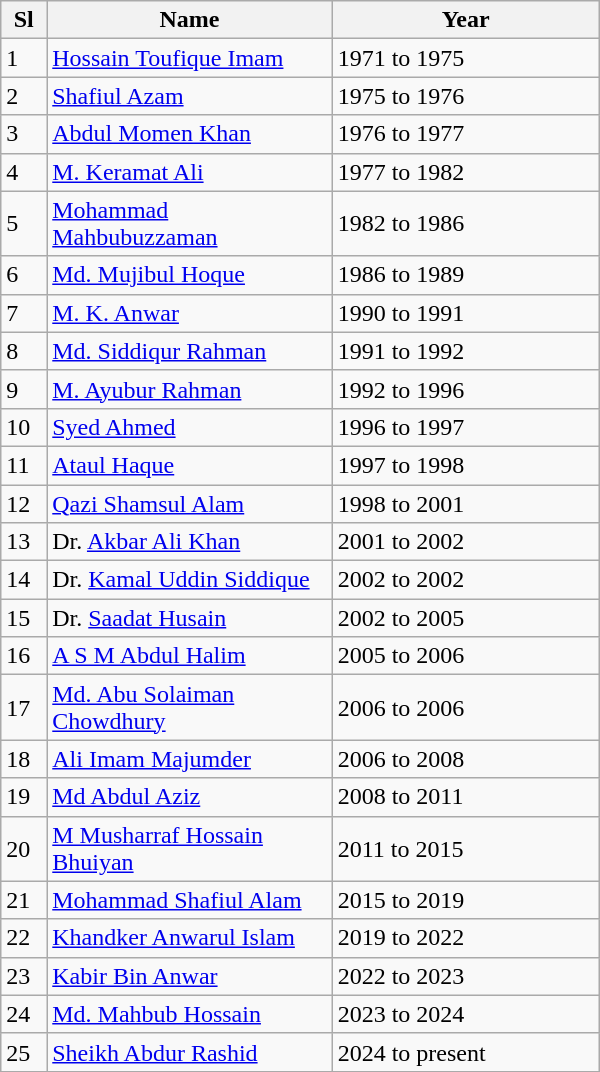<table class="wikitable" style="width: 400px">
<tr>
<th width="25px">Sl</th>
<th width="200px">Name</th>
<th width="200px">Year</th>
</tr>
<tr>
<td>1</td>
<td><a href='#'>Hossain Toufique Imam</a></td>
<td>1971 to 1975</td>
</tr>
<tr>
<td>2</td>
<td><a href='#'>Shafiul Azam</a></td>
<td>1975 to 1976</td>
</tr>
<tr>
<td>3</td>
<td><a href='#'>Abdul Momen Khan</a></td>
<td>1976 to 1977</td>
</tr>
<tr>
<td>4</td>
<td><a href='#'>M. Keramat Ali</a></td>
<td>1977 to 1982</td>
</tr>
<tr>
<td>5</td>
<td><a href='#'>Mohammad Mahbubuzzaman</a></td>
<td>1982 to 1986</td>
</tr>
<tr>
<td>6</td>
<td><a href='#'>Md. Mujibul Hoque</a></td>
<td>1986 to 1989</td>
</tr>
<tr>
<td>7</td>
<td><a href='#'>M. K. Anwar</a></td>
<td>1990 to 1991</td>
</tr>
<tr>
<td>8</td>
<td><a href='#'>Md. Siddiqur Rahman</a></td>
<td>1991 to 1992</td>
</tr>
<tr>
<td>9</td>
<td><a href='#'>M. Ayubur Rahman</a></td>
<td>1992 to 1996</td>
</tr>
<tr>
<td>10</td>
<td><a href='#'>Syed Ahmed</a></td>
<td>1996 to 1997</td>
</tr>
<tr>
<td>11</td>
<td><a href='#'>Ataul Haque</a></td>
<td>1997 to 1998</td>
</tr>
<tr>
<td>12</td>
<td><a href='#'>Qazi Shamsul Alam</a></td>
<td>1998 to 2001</td>
</tr>
<tr>
<td>13</td>
<td>Dr. <a href='#'>Akbar Ali Khan</a></td>
<td>2001 to 2002</td>
</tr>
<tr>
<td>14</td>
<td>Dr. <a href='#'>Kamal Uddin Siddique</a></td>
<td>2002 to 2002</td>
</tr>
<tr>
<td>15</td>
<td>Dr. <a href='#'>Saadat Husain</a></td>
<td>2002 to 2005</td>
</tr>
<tr>
<td>16</td>
<td><a href='#'>A S M Abdul Halim</a></td>
<td>2005 to 2006</td>
</tr>
<tr>
<td>17</td>
<td><a href='#'>Md. Abu Solaiman Chowdhury</a></td>
<td>2006 to 2006</td>
</tr>
<tr>
<td>18</td>
<td><a href='#'>Ali Imam Majumder</a></td>
<td>2006 to 2008</td>
</tr>
<tr>
<td>19</td>
<td><a href='#'>Md Abdul Aziz</a></td>
<td>2008 to 2011</td>
</tr>
<tr>
<td>20</td>
<td><a href='#'>M Musharraf Hossain Bhuiyan</a></td>
<td>2011 to 2015</td>
</tr>
<tr>
<td>21</td>
<td><a href='#'>Mohammad Shafiul Alam</a></td>
<td>2015 to 2019</td>
</tr>
<tr>
<td>22</td>
<td><a href='#'>Khandker Anwarul Islam</a></td>
<td>2019 to 2022</td>
</tr>
<tr>
<td>23</td>
<td><a href='#'>Kabir Bin Anwar</a></td>
<td>2022 to 2023</td>
</tr>
<tr>
<td>24</td>
<td><a href='#'>Md. Mahbub Hossain</a></td>
<td>2023 to 2024</td>
</tr>
<tr>
<td>25</td>
<td><a href='#'>Sheikh Abdur Rashid</a></td>
<td>2024 to present</td>
</tr>
<tr>
</tr>
</table>
